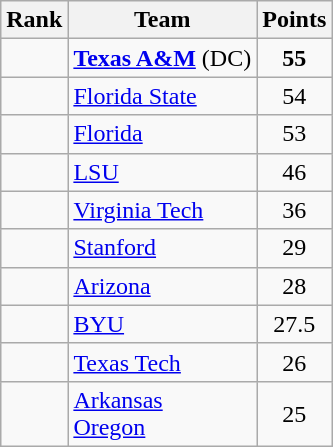<table class="wikitable sortable" style="text-align:center">
<tr>
<th>Rank</th>
<th>Team</th>
<th>Points</th>
</tr>
<tr>
<td></td>
<td align="left"><strong><a href='#'>Texas A&M</a></strong> (DC)</td>
<td><strong>55</strong></td>
</tr>
<tr>
<td></td>
<td align="left"><a href='#'>Florida State</a></td>
<td>54</td>
</tr>
<tr>
<td></td>
<td align="left"><a href='#'>Florida</a></td>
<td>53</td>
</tr>
<tr>
<td></td>
<td align="left"><a href='#'>LSU</a></td>
<td>46</td>
</tr>
<tr>
<td></td>
<td align="left"><a href='#'>Virginia Tech</a></td>
<td>36</td>
</tr>
<tr>
<td></td>
<td align="left"><a href='#'>Stanford</a></td>
<td>29</td>
</tr>
<tr>
<td></td>
<td align="left"><a href='#'>Arizona</a></td>
<td>28</td>
</tr>
<tr>
<td></td>
<td align="left"><a href='#'>BYU</a></td>
<td>27.5</td>
</tr>
<tr>
<td></td>
<td align="left"><a href='#'>Texas Tech</a></td>
<td>26</td>
</tr>
<tr>
<td></td>
<td align="left"><a href='#'>Arkansas</a><br><a href='#'>Oregon</a></td>
<td>25</td>
</tr>
</table>
